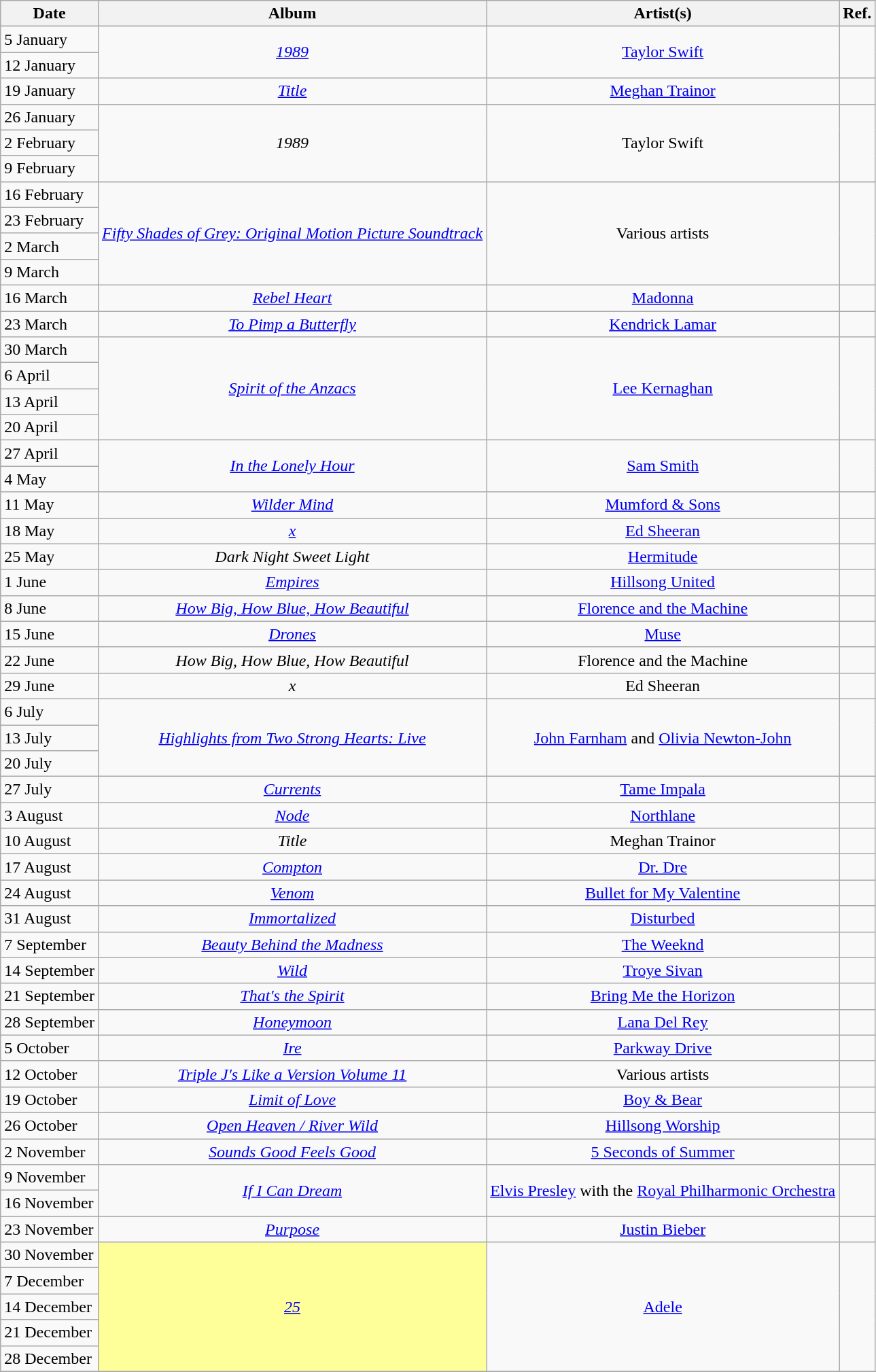<table class="wikitable">
<tr>
<th style="text-align: center;">Date</th>
<th style="text-align: center;">Album</th>
<th style="text-align: center;">Artist(s)</th>
<th style="text-align: center;">Ref.</th>
</tr>
<tr>
<td>5 January</td>
<td rowspan="2" style="text-align: center;"><em><a href='#'>1989</a></em></td>
<td rowspan="2" style="text-align: center;"><a href='#'>Taylor Swift</a></td>
<td rowspan="2" style="text-align: center;"></td>
</tr>
<tr>
<td>12 January</td>
</tr>
<tr>
<td>19 January</td>
<td style="text-align: center;"><em><a href='#'>Title</a></em></td>
<td style="text-align: center;"><a href='#'>Meghan Trainor</a></td>
<td style="text-align: center;"></td>
</tr>
<tr>
<td>26 January</td>
<td rowspan="3" style="text-align: center;"><em>1989</em></td>
<td rowspan="3" style="text-align: center;">Taylor Swift</td>
<td rowspan="3" style="text-align: center;"></td>
</tr>
<tr>
<td>2 February</td>
</tr>
<tr>
<td>9 February</td>
</tr>
<tr>
<td>16 February</td>
<td rowspan="4" style="text-align: center;"><em><a href='#'>Fifty Shades of Grey: Original Motion Picture Soundtrack</a></em></td>
<td rowspan="4" style="text-align: center;">Various artists</td>
<td rowspan="4" style="text-align: center;"></td>
</tr>
<tr>
<td>23 February</td>
</tr>
<tr>
<td>2 March</td>
</tr>
<tr>
<td>9 March</td>
</tr>
<tr>
<td>16 March</td>
<td style="text-align: center;"><em><a href='#'>Rebel Heart</a></em></td>
<td style="text-align: center;"><a href='#'>Madonna</a></td>
<td style="text-align: center;"></td>
</tr>
<tr>
<td>23 March</td>
<td style="text-align: center;"><em><a href='#'>To Pimp a Butterfly</a></em></td>
<td style="text-align: center;"><a href='#'>Kendrick Lamar</a></td>
<td style="text-align: center;"></td>
</tr>
<tr>
<td>30 March</td>
<td rowspan="4" style="text-align: center;"><em><a href='#'>Spirit of the Anzacs</a></em></td>
<td rowspan="4" style="text-align: center;"><a href='#'>Lee Kernaghan</a></td>
<td rowspan="4" style="text-align: center;"></td>
</tr>
<tr>
<td>6 April</td>
</tr>
<tr>
<td>13 April</td>
</tr>
<tr>
<td>20 April</td>
</tr>
<tr>
<td>27 April</td>
<td rowspan="2" style="text-align: center;"><em><a href='#'>In the Lonely Hour</a></em></td>
<td rowspan="2" style="text-align: center;"><a href='#'>Sam Smith</a></td>
<td rowspan="2" style="text-align: center;"></td>
</tr>
<tr>
<td>4 May</td>
</tr>
<tr>
<td>11 May</td>
<td style="text-align: center;"><em><a href='#'>Wilder Mind</a></em></td>
<td style="text-align: center;"><a href='#'>Mumford & Sons</a></td>
<td style="text-align: center;"></td>
</tr>
<tr>
<td>18 May</td>
<td style="text-align: center;"><em><a href='#'>x</a></em></td>
<td style="text-align: center;"><a href='#'>Ed Sheeran</a></td>
<td style="text-align: center;"></td>
</tr>
<tr>
<td>25 May</td>
<td style="text-align: center;"><em>Dark Night Sweet Light</em></td>
<td style="text-align: center;"><a href='#'>Hermitude</a></td>
<td style="text-align: center;"></td>
</tr>
<tr>
<td>1 June</td>
<td style="text-align: center;"><em><a href='#'>Empires</a></em></td>
<td style="text-align: center;"><a href='#'>Hillsong United</a></td>
<td style="text-align: center;"></td>
</tr>
<tr>
<td>8 June</td>
<td style="text-align: center;"><em><a href='#'>How Big, How Blue, How Beautiful</a></em></td>
<td style="text-align: center;"><a href='#'>Florence and the Machine</a></td>
<td style="text-align: center;"></td>
</tr>
<tr>
<td>15 June</td>
<td style="text-align: center;"><em><a href='#'>Drones</a></em></td>
<td style="text-align: center;"><a href='#'>Muse</a></td>
<td style="text-align: center;"></td>
</tr>
<tr>
<td>22 June</td>
<td style="text-align: center;"><em>How Big, How Blue, How Beautiful</em></td>
<td style="text-align: center;">Florence and the Machine</td>
<td style="text-align: center;"></td>
</tr>
<tr>
<td>29 June</td>
<td style="text-align: center;"><em>x</em></td>
<td style="text-align: center;">Ed Sheeran</td>
<td style="text-align: center;"></td>
</tr>
<tr>
<td>6 July</td>
<td rowspan="3" style="text-align: center;"><em><a href='#'>Highlights from Two Strong Hearts: Live</a></em></td>
<td rowspan="3" style="text-align: center;"><a href='#'>John Farnham</a> and <a href='#'>Olivia Newton-John</a></td>
<td rowspan="3" style="text-align: center;"></td>
</tr>
<tr>
<td>13 July</td>
</tr>
<tr>
<td>20 July</td>
</tr>
<tr>
<td>27 July</td>
<td style="text-align: center;"><em><a href='#'>Currents</a></em></td>
<td style="text-align: center;"><a href='#'>Tame Impala</a></td>
<td style="text-align: center;"></td>
</tr>
<tr>
<td>3 August</td>
<td style="text-align: center;"><em><a href='#'>Node</a></em></td>
<td style="text-align: center;"><a href='#'>Northlane</a></td>
<td style="text-align: center;"></td>
</tr>
<tr>
<td>10 August</td>
<td style="text-align: center;"><em>Title</em></td>
<td style="text-align: center;">Meghan Trainor</td>
<td style="text-align: center;"></td>
</tr>
<tr>
<td>17 August</td>
<td style="text-align: center;"><em><a href='#'>Compton</a></em></td>
<td style="text-align: center;"><a href='#'>Dr. Dre</a></td>
<td style="text-align: center;"></td>
</tr>
<tr>
<td>24 August</td>
<td style="text-align: center;"><em><a href='#'>Venom</a></em></td>
<td style="text-align: center;"><a href='#'>Bullet for My Valentine</a></td>
<td style="text-align: center;"></td>
</tr>
<tr>
<td>31 August</td>
<td style="text-align: center;"><em><a href='#'>Immortalized</a></em></td>
<td style="text-align: center;"><a href='#'>Disturbed</a></td>
<td style="text-align: center;"></td>
</tr>
<tr>
<td>7 September</td>
<td style="text-align: center;"><em><a href='#'>Beauty Behind the Madness</a></em></td>
<td style="text-align: center;"><a href='#'>The Weeknd</a></td>
<td style="text-align: center;"></td>
</tr>
<tr>
<td>14 September</td>
<td style="text-align: center;"><em><a href='#'>Wild</a></em></td>
<td style="text-align: center;"><a href='#'>Troye Sivan</a></td>
<td style="text-align: center;"></td>
</tr>
<tr>
<td>21 September</td>
<td style="text-align: center;"><em><a href='#'>That's the Spirit</a></em></td>
<td style="text-align: center;"><a href='#'>Bring Me the Horizon</a></td>
<td style="text-align: center;"></td>
</tr>
<tr>
<td>28 September</td>
<td style="text-align: center;"><em><a href='#'>Honeymoon</a></em></td>
<td style="text-align: center;"><a href='#'>Lana Del Rey</a></td>
<td style="text-align: center;"></td>
</tr>
<tr>
<td>5 October</td>
<td style="text-align: center;"><em><a href='#'>Ire</a></em></td>
<td style="text-align: center;"><a href='#'>Parkway Drive</a></td>
<td style="text-align: center;"></td>
</tr>
<tr>
<td>12 October</td>
<td style="text-align: center;"><em><a href='#'>Triple J's Like a Version Volume 11</a></em></td>
<td style="text-align: center;">Various artists</td>
<td style="text-align: center;"></td>
</tr>
<tr>
<td>19 October</td>
<td style="text-align: center;"><em><a href='#'>Limit of Love</a></em></td>
<td style="text-align: center;"><a href='#'>Boy & Bear</a></td>
<td style="text-align: center;"></td>
</tr>
<tr>
<td>26 October</td>
<td style="text-align: center;"><em><a href='#'>Open Heaven / River Wild</a></em></td>
<td style="text-align: center;"><a href='#'>Hillsong Worship</a></td>
<td style="text-align: center;"></td>
</tr>
<tr>
<td>2 November</td>
<td style="text-align: center;"><em><a href='#'>Sounds Good Feels Good</a></em></td>
<td style="text-align: center;"><a href='#'>5 Seconds of Summer</a></td>
<td style="text-align: center;"></td>
</tr>
<tr>
<td>9 November</td>
<td rowspan="2" style="text-align: center;"><em><a href='#'>If I Can Dream</a></em></td>
<td rowspan="2" style="text-align: center;"><a href='#'>Elvis Presley</a> with the <a href='#'>Royal Philharmonic Orchestra</a></td>
<td rowspan="2" style="text-align: center;"></td>
</tr>
<tr>
<td>16 November</td>
</tr>
<tr>
<td>23 November</td>
<td style="text-align: center;"><em><a href='#'>Purpose</a></em></td>
<td style="text-align: center;"><a href='#'>Justin Bieber</a></td>
<td style="text-align: center;"></td>
</tr>
<tr>
<td>30 November</td>
<td bgcolor=#FFFF99 rowspan="5" style="text-align: center;"><em><a href='#'>25</a></em></td>
<td rowspan="5" style="text-align: center;"><a href='#'>Adele</a></td>
<td rowspan="5" style="text-align: center;"></td>
</tr>
<tr>
<td>7 December</td>
</tr>
<tr>
<td>14 December</td>
</tr>
<tr>
<td>21 December</td>
</tr>
<tr>
<td>28 December</td>
</tr>
<tr>
</tr>
</table>
